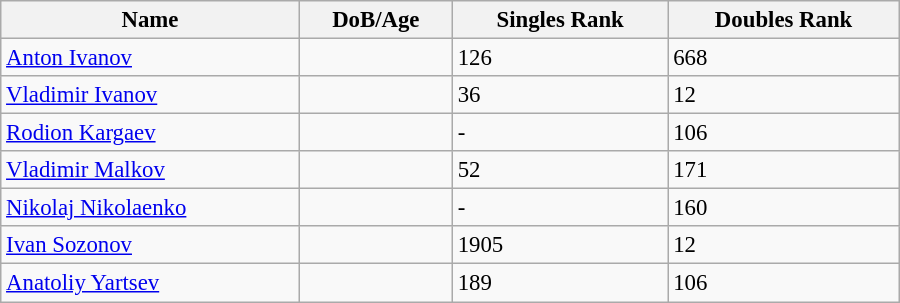<table class="wikitable"  style="width:600px; font-size:95%;">
<tr>
<th align="left">Name</th>
<th align="left">DoB/Age</th>
<th align="left">Singles Rank</th>
<th align="left">Doubles Rank</th>
</tr>
<tr>
<td><a href='#'>Anton Ivanov</a></td>
<td></td>
<td>126</td>
<td>668</td>
</tr>
<tr>
<td><a href='#'>Vladimir Ivanov</a></td>
<td></td>
<td>36</td>
<td>12</td>
</tr>
<tr>
<td><a href='#'>Rodion Kargaev</a></td>
<td></td>
<td>-</td>
<td>106</td>
</tr>
<tr>
<td><a href='#'>Vladimir Malkov</a></td>
<td></td>
<td>52</td>
<td>171</td>
</tr>
<tr>
<td><a href='#'>Nikolaj Nikolaenko</a></td>
<td></td>
<td>-</td>
<td>160</td>
</tr>
<tr>
<td><a href='#'>Ivan Sozonov</a></td>
<td></td>
<td>1905</td>
<td>12</td>
</tr>
<tr>
<td><a href='#'>Anatoliy Yartsev</a></td>
<td></td>
<td>189</td>
<td>106</td>
</tr>
</table>
